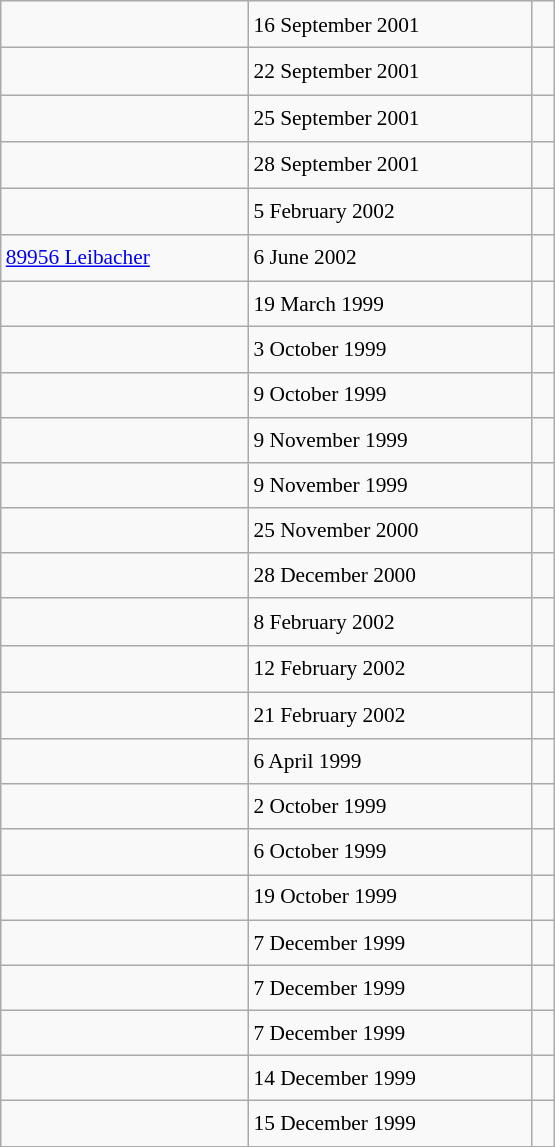<table class="wikitable" style="font-size: 89%; float: left; width: 26em; margin-right: 1em; line-height: 1.65em">
<tr>
<td></td>
<td>16 September 2001</td>
<td><small></small> </td>
</tr>
<tr>
<td></td>
<td>22 September 2001</td>
<td><small></small> </td>
</tr>
<tr>
<td></td>
<td>25 September 2001</td>
<td><small></small> </td>
</tr>
<tr>
<td></td>
<td>28 September 2001</td>
<td><small></small> </td>
</tr>
<tr>
<td></td>
<td>5 February 2002</td>
<td><small></small> </td>
</tr>
<tr>
<td><a href='#'>89956 Leibacher</a></td>
<td>6 June 2002</td>
<td><small></small> </td>
</tr>
<tr>
<td></td>
<td>19 March 1999</td>
<td><small></small></td>
</tr>
<tr>
<td></td>
<td>3 October 1999</td>
<td><small></small></td>
</tr>
<tr>
<td></td>
<td>9 October 1999</td>
<td><small></small></td>
</tr>
<tr>
<td></td>
<td>9 November 1999</td>
<td><small></small></td>
</tr>
<tr>
<td></td>
<td>9 November 1999</td>
<td><small></small></td>
</tr>
<tr>
<td></td>
<td>25 November 2000</td>
<td><small></small></td>
</tr>
<tr>
<td></td>
<td>28 December 2000</td>
<td><small></small></td>
</tr>
<tr>
<td></td>
<td>8 February 2002</td>
<td><small></small> </td>
</tr>
<tr>
<td></td>
<td>12 February 2002</td>
<td><small></small> </td>
</tr>
<tr>
<td></td>
<td>21 February 2002</td>
<td><small></small> </td>
</tr>
<tr>
<td></td>
<td>6 April 1999</td>
<td><small></small></td>
</tr>
<tr>
<td></td>
<td>2 October 1999</td>
<td><small></small></td>
</tr>
<tr>
<td></td>
<td>6 October 1999</td>
<td><small></small></td>
</tr>
<tr>
<td></td>
<td>19 October 1999</td>
<td><small></small></td>
</tr>
<tr>
<td></td>
<td>7 December 1999</td>
<td><small></small></td>
</tr>
<tr>
<td></td>
<td>7 December 1999</td>
<td><small></small></td>
</tr>
<tr>
<td></td>
<td>7 December 1999</td>
<td><small></small></td>
</tr>
<tr>
<td></td>
<td>14 December 1999</td>
<td><small></small></td>
</tr>
<tr>
<td></td>
<td>15 December 1999</td>
<td><small></small></td>
</tr>
</table>
